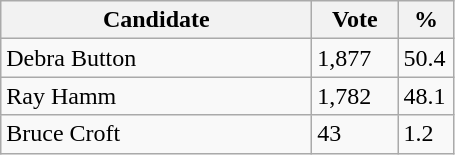<table class="wikitable">
<tr>
<th bgcolor="#DDDDFF" width="200px">Candidate</th>
<th bgcolor="#DDDDFF" width="50px">Vote</th>
<th bgcolor="#DDDDFF" width="30px">%</th>
</tr>
<tr>
<td>Debra Button</td>
<td>1,877</td>
<td>50.4</td>
</tr>
<tr>
<td>Ray Hamm</td>
<td>1,782</td>
<td>48.1</td>
</tr>
<tr>
<td>Bruce Croft</td>
<td>43</td>
<td>1.2</td>
</tr>
</table>
